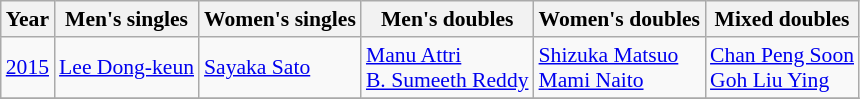<table class=wikitable style="font-size:90%;">
<tr>
<th>Year</th>
<th>Men's singles</th>
<th>Women's singles</th>
<th>Men's doubles</th>
<th>Women's doubles</th>
<th>Mixed doubles</th>
</tr>
<tr>
<td><a href='#'>2015</a></td>
<td> <a href='#'>Lee Dong-keun</a></td>
<td> <a href='#'>Sayaka Sato</a></td>
<td> <a href='#'>Manu Attri</a> <br>  <a href='#'>B. Sumeeth Reddy</a></td>
<td> <a href='#'>Shizuka Matsuo</a> <br>  <a href='#'>Mami Naito</a></td>
<td> <a href='#'>Chan Peng Soon</a> <br>  <a href='#'>Goh Liu Ying</a></td>
</tr>
<tr>
</tr>
</table>
